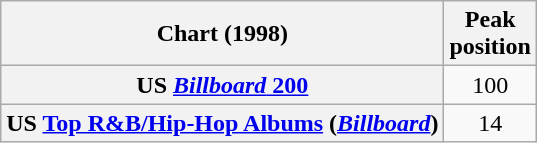<table class="wikitable sortable plainrowheaders" style="text-align:center">
<tr>
<th scope="col">Chart (1998)</th>
<th scope="col">Peak<br>position</th>
</tr>
<tr>
<th scope="row">US <a href='#'><em>Billboard</em> 200</a></th>
<td>100</td>
</tr>
<tr>
<th scope="row">US <a href='#'>Top R&B/Hip-Hop Albums</a> (<em><a href='#'>Billboard</a></em>)</th>
<td>14</td>
</tr>
</table>
